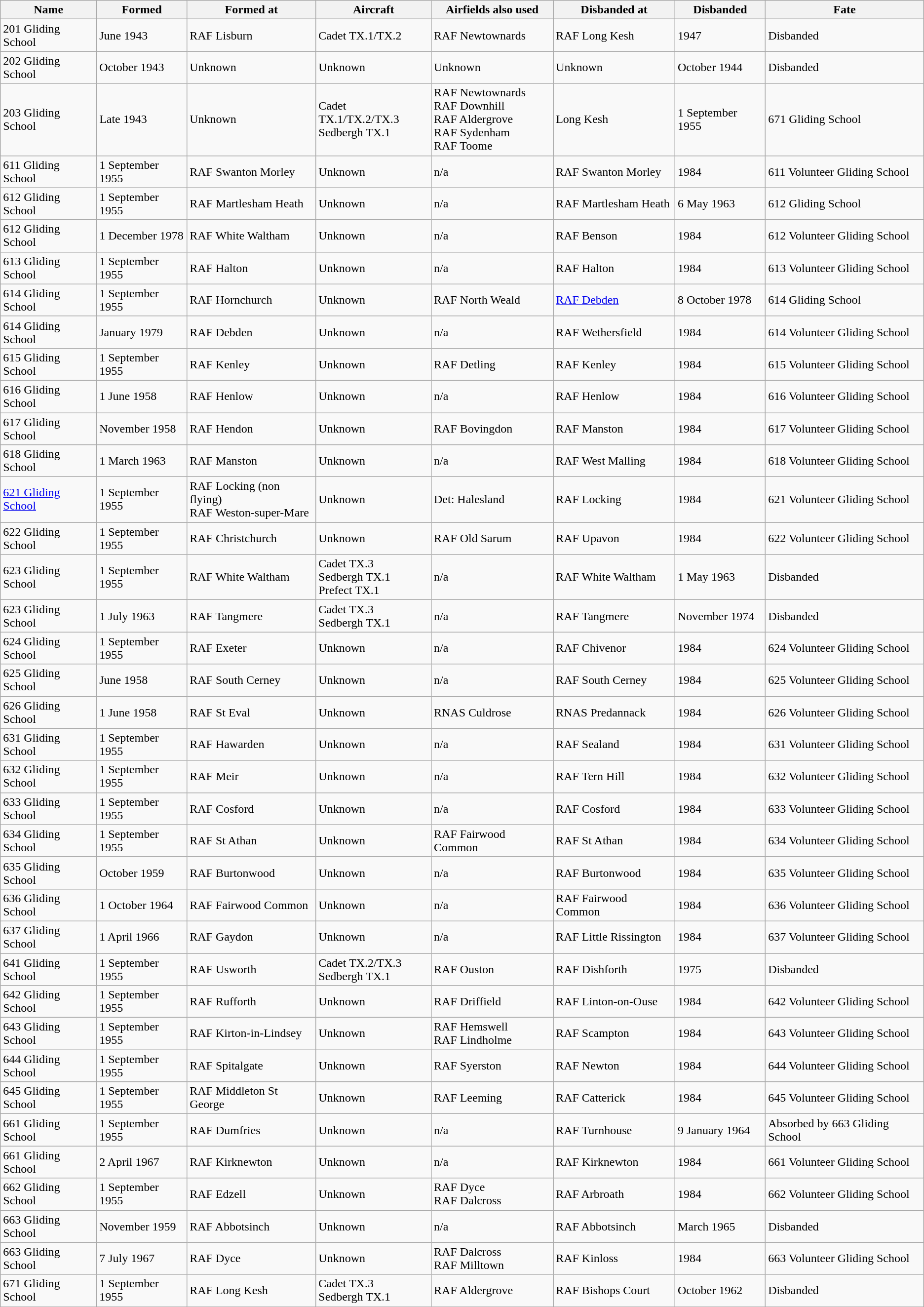<table class="wikitable">
<tr>
<th>Name</th>
<th>Formed</th>
<th>Formed at</th>
<th>Aircraft</th>
<th>Airfields also used</th>
<th>Disbanded at</th>
<th>Disbanded</th>
<th>Fate</th>
</tr>
<tr>
<td>201 Gliding School</td>
<td>June 1943</td>
<td>RAF Lisburn</td>
<td>Cadet TX.1/TX.2</td>
<td>RAF Newtownards</td>
<td>RAF Long Kesh</td>
<td>1947</td>
<td>Disbanded</td>
</tr>
<tr>
<td>202 Gliding School</td>
<td>October 1943</td>
<td>Unknown</td>
<td>Unknown</td>
<td>Unknown</td>
<td>Unknown</td>
<td>October 1944</td>
<td>Disbanded</td>
</tr>
<tr>
<td>203 Gliding School</td>
<td>Late 1943</td>
<td>Unknown</td>
<td>Cadet TX.1/TX.2/TX.3<br>Sedbergh TX.1</td>
<td>RAF Newtownards<br>RAF Downhill<br>RAF Aldergrove<br>RAF Sydenham<br>RAF Toome</td>
<td>Long Kesh</td>
<td>1 September 1955</td>
<td>671 Gliding School</td>
</tr>
<tr>
<td>611 Gliding School</td>
<td>1 September 1955</td>
<td>RAF Swanton Morley</td>
<td>Unknown</td>
<td>n/a</td>
<td>RAF Swanton Morley</td>
<td>1984</td>
<td>611 Volunteer Gliding School</td>
</tr>
<tr>
<td>612 Gliding School</td>
<td>1 September 1955</td>
<td>RAF Martlesham Heath</td>
<td>Unknown</td>
<td>n/a</td>
<td>RAF Martlesham Heath</td>
<td>6 May 1963</td>
<td>612 Gliding School</td>
</tr>
<tr>
<td>612 Gliding School</td>
<td>1 December 1978</td>
<td>RAF White Waltham</td>
<td>Unknown</td>
<td>n/a</td>
<td>RAF Benson</td>
<td>1984</td>
<td>612 Volunteer Gliding School</td>
</tr>
<tr>
<td>613 Gliding School</td>
<td>1 September 1955</td>
<td>RAF Halton</td>
<td>Unknown</td>
<td>n/a</td>
<td>RAF Halton</td>
<td>1984</td>
<td>613 Volunteer Gliding School</td>
</tr>
<tr>
<td>614 Gliding School</td>
<td>1 September 1955</td>
<td>RAF Hornchurch</td>
<td>Unknown</td>
<td>RAF North Weald</td>
<td><a href='#'>RAF Debden</a></td>
<td>8 October 1978</td>
<td>614 Gliding School</td>
</tr>
<tr>
<td>614 Gliding School</td>
<td>January 1979</td>
<td>RAF Debden</td>
<td>Unknown</td>
<td>n/a</td>
<td>RAF Wethersfield</td>
<td>1984</td>
<td>614 Volunteer Gliding School</td>
</tr>
<tr>
<td>615 Gliding School</td>
<td>1 September 1955</td>
<td>RAF Kenley</td>
<td>Unknown</td>
<td>RAF Detling</td>
<td>RAF Kenley</td>
<td>1984</td>
<td>615 Volunteer Gliding School</td>
</tr>
<tr>
<td>616 Gliding School</td>
<td>1 June 1958</td>
<td>RAF Henlow</td>
<td>Unknown</td>
<td>n/a</td>
<td>RAF Henlow</td>
<td>1984</td>
<td>616 Volunteer Gliding School</td>
</tr>
<tr>
<td>617 Gliding School</td>
<td>November 1958</td>
<td>RAF Hendon</td>
<td>Unknown</td>
<td>RAF Bovingdon</td>
<td>RAF Manston</td>
<td>1984</td>
<td>617 Volunteer Gliding School</td>
</tr>
<tr>
<td>618 Gliding School</td>
<td>1 March 1963</td>
<td>RAF Manston</td>
<td>Unknown</td>
<td>n/a</td>
<td>RAF West Malling</td>
<td>1984</td>
<td>618 Volunteer Gliding School</td>
</tr>
<tr>
<td><a href='#'>621 Gliding School</a></td>
<td>1 September 1955</td>
<td>RAF Locking (non flying)<br>RAF Weston-super-Mare</td>
<td>Unknown</td>
<td>Det: Halesland</td>
<td>RAF Locking</td>
<td>1984</td>
<td>621 Volunteer Gliding School</td>
</tr>
<tr>
<td>622 Gliding School</td>
<td>1 September 1955</td>
<td>RAF Christchurch</td>
<td>Unknown</td>
<td>RAF Old Sarum</td>
<td>RAF Upavon</td>
<td>1984</td>
<td>622 Volunteer Gliding School</td>
</tr>
<tr>
<td>623 Gliding School</td>
<td>1 September 1955</td>
<td>RAF White Waltham</td>
<td>Cadet TX.3<br>Sedbergh TX.1<br>Prefect TX.1</td>
<td>n/a</td>
<td>RAF White Waltham</td>
<td>1 May 1963</td>
<td>Disbanded</td>
</tr>
<tr>
<td>623 Gliding School</td>
<td>1 July 1963</td>
<td>RAF Tangmere</td>
<td>Cadet TX.3<br>Sedbergh TX.1</td>
<td>n/a</td>
<td>RAF Tangmere</td>
<td>November 1974</td>
<td>Disbanded</td>
</tr>
<tr>
<td>624 Gliding School</td>
<td>1 September 1955</td>
<td>RAF Exeter</td>
<td>Unknown</td>
<td>n/a</td>
<td>RAF Chivenor</td>
<td>1984</td>
<td>624 Volunteer Gliding School</td>
</tr>
<tr>
<td>625 Gliding School</td>
<td>June 1958</td>
<td>RAF South Cerney</td>
<td>Unknown</td>
<td>n/a</td>
<td>RAF South Cerney</td>
<td>1984</td>
<td>625 Volunteer Gliding School</td>
</tr>
<tr>
<td>626 Gliding School</td>
<td>1 June 1958</td>
<td>RAF St Eval</td>
<td>Unknown</td>
<td>RNAS Culdrose</td>
<td>RNAS Predannack</td>
<td>1984</td>
<td>626 Volunteer Gliding School</td>
</tr>
<tr>
<td>631 Gliding School</td>
<td>1 September 1955</td>
<td>RAF Hawarden</td>
<td>Unknown</td>
<td>n/a</td>
<td>RAF Sealand</td>
<td>1984</td>
<td>631 Volunteer Gliding School</td>
</tr>
<tr>
<td>632 Gliding School</td>
<td>1 September 1955</td>
<td>RAF Meir</td>
<td>Unknown</td>
<td>n/a</td>
<td>RAF Tern Hill</td>
<td>1984</td>
<td>632 Volunteer Gliding School</td>
</tr>
<tr>
<td>633 Gliding School</td>
<td>1 September 1955</td>
<td>RAF Cosford</td>
<td>Unknown</td>
<td>n/a</td>
<td>RAF Cosford</td>
<td>1984</td>
<td>633 Volunteer Gliding School</td>
</tr>
<tr>
<td>634 Gliding School</td>
<td>1 September 1955</td>
<td>RAF St Athan</td>
<td>Unknown</td>
<td>RAF Fairwood Common</td>
<td>RAF St Athan</td>
<td>1984</td>
<td>634 Volunteer Gliding School</td>
</tr>
<tr>
<td>635 Gliding School</td>
<td>October 1959</td>
<td>RAF Burtonwood</td>
<td>Unknown</td>
<td>n/a</td>
<td>RAF Burtonwood</td>
<td>1984</td>
<td>635 Volunteer Gliding School</td>
</tr>
<tr>
<td>636 Gliding School</td>
<td>1 October 1964</td>
<td>RAF Fairwood Common</td>
<td>Unknown</td>
<td>n/a</td>
<td>RAF Fairwood Common</td>
<td>1984</td>
<td>636 Volunteer Gliding School</td>
</tr>
<tr>
<td>637 Gliding School</td>
<td>1 April 1966</td>
<td>RAF Gaydon</td>
<td>Unknown</td>
<td>n/a</td>
<td>RAF Little Rissington</td>
<td>1984</td>
<td>637 Volunteer Gliding School</td>
</tr>
<tr>
<td>641 Gliding School</td>
<td>1 September 1955</td>
<td>RAF Usworth</td>
<td>Cadet TX.2/TX.3<br>Sedbergh TX.1</td>
<td>RAF Ouston</td>
<td>RAF Dishforth</td>
<td>1975</td>
<td>Disbanded</td>
</tr>
<tr>
<td>642 Gliding School</td>
<td>1 September 1955</td>
<td>RAF Rufforth</td>
<td>Unknown</td>
<td>RAF Driffield</td>
<td>RAF Linton-on-Ouse</td>
<td>1984</td>
<td>642 Volunteer Gliding School</td>
</tr>
<tr>
<td>643 Gliding School</td>
<td>1 September 1955</td>
<td>RAF Kirton-in-Lindsey</td>
<td>Unknown</td>
<td>RAF Hemswell<br>RAF Lindholme</td>
<td>RAF Scampton</td>
<td>1984</td>
<td>643 Volunteer Gliding School</td>
</tr>
<tr>
<td>644 Gliding School</td>
<td>1 September 1955</td>
<td>RAF Spitalgate</td>
<td>Unknown</td>
<td>RAF Syerston</td>
<td>RAF Newton</td>
<td>1984</td>
<td>644 Volunteer Gliding School</td>
</tr>
<tr>
<td>645 Gliding School</td>
<td>1 September 1955</td>
<td>RAF Middleton St George</td>
<td>Unknown</td>
<td>RAF Leeming</td>
<td>RAF Catterick</td>
<td>1984</td>
<td>645 Volunteer Gliding School</td>
</tr>
<tr>
<td>661 Gliding School</td>
<td>1 September 1955</td>
<td>RAF Dumfries</td>
<td>Unknown</td>
<td>n/a</td>
<td>RAF Turnhouse</td>
<td>9 January 1964</td>
<td>Absorbed by 663 Gliding School</td>
</tr>
<tr>
<td>661 Gliding School</td>
<td>2 April 1967</td>
<td>RAF Kirknewton</td>
<td>Unknown</td>
<td>n/a</td>
<td>RAF Kirknewton</td>
<td>1984</td>
<td>661 Volunteer Gliding School</td>
</tr>
<tr>
<td>662 Gliding School</td>
<td>1 September 1955</td>
<td>RAF Edzell</td>
<td>Unknown</td>
<td>RAF Dyce<br>RAF Dalcross</td>
<td>RAF Arbroath</td>
<td>1984</td>
<td>662 Volunteer Gliding School</td>
</tr>
<tr>
<td>663 Gliding School</td>
<td>November 1959</td>
<td>RAF Abbotsinch</td>
<td>Unknown</td>
<td>n/a</td>
<td>RAF Abbotsinch</td>
<td>March 1965</td>
<td>Disbanded</td>
</tr>
<tr>
<td>663 Gliding School</td>
<td>7 July 1967</td>
<td>RAF Dyce</td>
<td>Unknown</td>
<td>RAF Dalcross<br>RAF Milltown</td>
<td>RAF Kinloss</td>
<td>1984</td>
<td>663 Volunteer Gliding School</td>
</tr>
<tr>
<td>671 Gliding School</td>
<td>1 September 1955</td>
<td>RAF Long Kesh</td>
<td>Cadet TX.3<br>Sedbergh TX.1</td>
<td>RAF Aldergrove</td>
<td>RAF Bishops Court</td>
<td>October 1962</td>
<td>Disbanded</td>
</tr>
</table>
